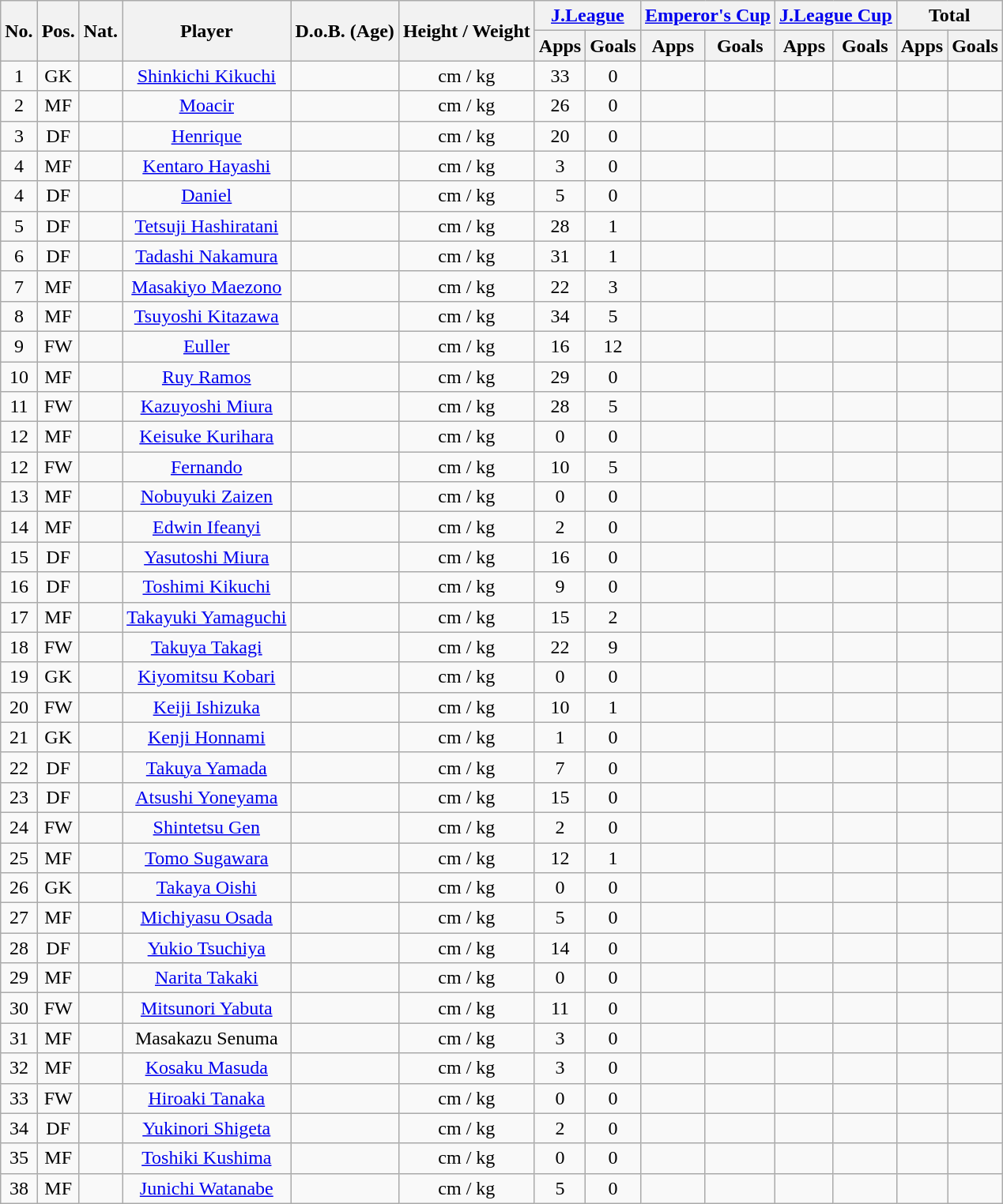<table class="wikitable" style="text-align:center;">
<tr>
<th rowspan="2">No.</th>
<th rowspan="2">Pos.</th>
<th rowspan="2">Nat.</th>
<th rowspan="2">Player</th>
<th rowspan="2">D.o.B. (Age)</th>
<th rowspan="2">Height / Weight</th>
<th colspan="2"><a href='#'>J.League</a></th>
<th colspan="2"><a href='#'>Emperor's Cup</a></th>
<th colspan="2"><a href='#'>J.League Cup</a></th>
<th colspan="2">Total</th>
</tr>
<tr>
<th>Apps</th>
<th>Goals</th>
<th>Apps</th>
<th>Goals</th>
<th>Apps</th>
<th>Goals</th>
<th>Apps</th>
<th>Goals</th>
</tr>
<tr>
<td>1</td>
<td>GK</td>
<td></td>
<td><a href='#'>Shinkichi Kikuchi</a></td>
<td></td>
<td>cm / kg</td>
<td>33</td>
<td>0</td>
<td></td>
<td></td>
<td></td>
<td></td>
<td></td>
<td></td>
</tr>
<tr>
<td>2</td>
<td>MF</td>
<td></td>
<td><a href='#'>Moacir</a></td>
<td></td>
<td>cm / kg</td>
<td>26</td>
<td>0</td>
<td></td>
<td></td>
<td></td>
<td></td>
<td></td>
<td></td>
</tr>
<tr>
<td>3</td>
<td>DF</td>
<td></td>
<td><a href='#'>Henrique</a></td>
<td></td>
<td>cm / kg</td>
<td>20</td>
<td>0</td>
<td></td>
<td></td>
<td></td>
<td></td>
<td></td>
<td></td>
</tr>
<tr>
<td>4</td>
<td>MF</td>
<td></td>
<td><a href='#'>Kentaro Hayashi</a></td>
<td></td>
<td>cm / kg</td>
<td>3</td>
<td>0</td>
<td></td>
<td></td>
<td></td>
<td></td>
<td></td>
<td></td>
</tr>
<tr>
<td>4</td>
<td>DF</td>
<td></td>
<td><a href='#'>Daniel</a></td>
<td></td>
<td>cm / kg</td>
<td>5</td>
<td>0</td>
<td></td>
<td></td>
<td></td>
<td></td>
<td></td>
<td></td>
</tr>
<tr>
<td>5</td>
<td>DF</td>
<td></td>
<td><a href='#'>Tetsuji Hashiratani</a></td>
<td></td>
<td>cm / kg</td>
<td>28</td>
<td>1</td>
<td></td>
<td></td>
<td></td>
<td></td>
<td></td>
<td></td>
</tr>
<tr>
<td>6</td>
<td>DF</td>
<td></td>
<td><a href='#'>Tadashi Nakamura</a></td>
<td></td>
<td>cm / kg</td>
<td>31</td>
<td>1</td>
<td></td>
<td></td>
<td></td>
<td></td>
<td></td>
<td></td>
</tr>
<tr>
<td>7</td>
<td>MF</td>
<td></td>
<td><a href='#'>Masakiyo Maezono</a></td>
<td></td>
<td>cm / kg</td>
<td>22</td>
<td>3</td>
<td></td>
<td></td>
<td></td>
<td></td>
<td></td>
<td></td>
</tr>
<tr>
<td>8</td>
<td>MF</td>
<td></td>
<td><a href='#'>Tsuyoshi Kitazawa</a></td>
<td></td>
<td>cm / kg</td>
<td>34</td>
<td>5</td>
<td></td>
<td></td>
<td></td>
<td></td>
<td></td>
<td></td>
</tr>
<tr>
<td>9</td>
<td>FW</td>
<td></td>
<td><a href='#'>Euller</a></td>
<td></td>
<td>cm / kg</td>
<td>16</td>
<td>12</td>
<td></td>
<td></td>
<td></td>
<td></td>
<td></td>
<td></td>
</tr>
<tr>
<td>10</td>
<td>MF</td>
<td></td>
<td><a href='#'>Ruy Ramos</a></td>
<td></td>
<td>cm / kg</td>
<td>29</td>
<td>0</td>
<td></td>
<td></td>
<td></td>
<td></td>
<td></td>
<td></td>
</tr>
<tr>
<td>11</td>
<td>FW</td>
<td></td>
<td><a href='#'>Kazuyoshi Miura</a></td>
<td></td>
<td>cm / kg</td>
<td>28</td>
<td>5</td>
<td></td>
<td></td>
<td></td>
<td></td>
<td></td>
<td></td>
</tr>
<tr>
<td>12</td>
<td>MF</td>
<td></td>
<td><a href='#'>Keisuke Kurihara</a></td>
<td></td>
<td>cm / kg</td>
<td>0</td>
<td>0</td>
<td></td>
<td></td>
<td></td>
<td></td>
<td></td>
<td></td>
</tr>
<tr>
<td>12</td>
<td>FW</td>
<td></td>
<td><a href='#'>Fernando</a></td>
<td></td>
<td>cm / kg</td>
<td>10</td>
<td>5</td>
<td></td>
<td></td>
<td></td>
<td></td>
<td></td>
<td></td>
</tr>
<tr>
<td>13</td>
<td>MF</td>
<td></td>
<td><a href='#'>Nobuyuki Zaizen</a></td>
<td></td>
<td>cm / kg</td>
<td>0</td>
<td>0</td>
<td></td>
<td></td>
<td></td>
<td></td>
<td></td>
<td></td>
</tr>
<tr>
<td>14</td>
<td>MF</td>
<td></td>
<td><a href='#'>Edwin Ifeanyi</a></td>
<td></td>
<td>cm / kg</td>
<td>2</td>
<td>0</td>
<td></td>
<td></td>
<td></td>
<td></td>
<td></td>
<td></td>
</tr>
<tr>
<td>15</td>
<td>DF</td>
<td></td>
<td><a href='#'>Yasutoshi Miura</a></td>
<td></td>
<td>cm / kg</td>
<td>16</td>
<td>0</td>
<td></td>
<td></td>
<td></td>
<td></td>
<td></td>
<td></td>
</tr>
<tr>
<td>16</td>
<td>DF</td>
<td></td>
<td><a href='#'>Toshimi Kikuchi</a></td>
<td></td>
<td>cm / kg</td>
<td>9</td>
<td>0</td>
<td></td>
<td></td>
<td></td>
<td></td>
<td></td>
<td></td>
</tr>
<tr>
<td>17</td>
<td>MF</td>
<td></td>
<td><a href='#'>Takayuki Yamaguchi</a></td>
<td></td>
<td>cm / kg</td>
<td>15</td>
<td>2</td>
<td></td>
<td></td>
<td></td>
<td></td>
<td></td>
<td></td>
</tr>
<tr>
<td>18</td>
<td>FW</td>
<td></td>
<td><a href='#'>Takuya Takagi</a></td>
<td></td>
<td>cm / kg</td>
<td>22</td>
<td>9</td>
<td></td>
<td></td>
<td></td>
<td></td>
<td></td>
<td></td>
</tr>
<tr>
<td>19</td>
<td>GK</td>
<td></td>
<td><a href='#'>Kiyomitsu Kobari</a></td>
<td></td>
<td>cm / kg</td>
<td>0</td>
<td>0</td>
<td></td>
<td></td>
<td></td>
<td></td>
<td></td>
<td></td>
</tr>
<tr>
<td>20</td>
<td>FW</td>
<td></td>
<td><a href='#'>Keiji Ishizuka</a></td>
<td></td>
<td>cm / kg</td>
<td>10</td>
<td>1</td>
<td></td>
<td></td>
<td></td>
<td></td>
<td></td>
<td></td>
</tr>
<tr>
<td>21</td>
<td>GK</td>
<td></td>
<td><a href='#'>Kenji Honnami</a></td>
<td></td>
<td>cm / kg</td>
<td>1</td>
<td>0</td>
<td></td>
<td></td>
<td></td>
<td></td>
<td></td>
<td></td>
</tr>
<tr>
<td>22</td>
<td>DF</td>
<td></td>
<td><a href='#'>Takuya Yamada</a></td>
<td></td>
<td>cm / kg</td>
<td>7</td>
<td>0</td>
<td></td>
<td></td>
<td></td>
<td></td>
<td></td>
<td></td>
</tr>
<tr>
<td>23</td>
<td>DF</td>
<td></td>
<td><a href='#'>Atsushi Yoneyama</a></td>
<td></td>
<td>cm / kg</td>
<td>15</td>
<td>0</td>
<td></td>
<td></td>
<td></td>
<td></td>
<td></td>
<td></td>
</tr>
<tr>
<td>24</td>
<td>FW</td>
<td></td>
<td><a href='#'>Shintetsu Gen</a></td>
<td></td>
<td>cm / kg</td>
<td>2</td>
<td>0</td>
<td></td>
<td></td>
<td></td>
<td></td>
<td></td>
<td></td>
</tr>
<tr>
<td>25</td>
<td>MF</td>
<td></td>
<td><a href='#'>Tomo Sugawara</a></td>
<td></td>
<td>cm / kg</td>
<td>12</td>
<td>1</td>
<td></td>
<td></td>
<td></td>
<td></td>
<td></td>
<td></td>
</tr>
<tr>
<td>26</td>
<td>GK</td>
<td></td>
<td><a href='#'>Takaya Oishi</a></td>
<td></td>
<td>cm / kg</td>
<td>0</td>
<td>0</td>
<td></td>
<td></td>
<td></td>
<td></td>
<td></td>
<td></td>
</tr>
<tr>
<td>27</td>
<td>MF</td>
<td></td>
<td><a href='#'>Michiyasu Osada</a></td>
<td></td>
<td>cm / kg</td>
<td>5</td>
<td>0</td>
<td></td>
<td></td>
<td></td>
<td></td>
<td></td>
<td></td>
</tr>
<tr>
<td>28</td>
<td>DF</td>
<td></td>
<td><a href='#'>Yukio Tsuchiya</a></td>
<td></td>
<td>cm / kg</td>
<td>14</td>
<td>0</td>
<td></td>
<td></td>
<td></td>
<td></td>
<td></td>
<td></td>
</tr>
<tr>
<td>29</td>
<td>MF</td>
<td></td>
<td><a href='#'>Narita Takaki</a></td>
<td></td>
<td>cm / kg</td>
<td>0</td>
<td>0</td>
<td></td>
<td></td>
<td></td>
<td></td>
<td></td>
<td></td>
</tr>
<tr>
<td>30</td>
<td>FW</td>
<td></td>
<td><a href='#'>Mitsunori Yabuta</a></td>
<td></td>
<td>cm / kg</td>
<td>11</td>
<td>0</td>
<td></td>
<td></td>
<td></td>
<td></td>
<td></td>
<td></td>
</tr>
<tr>
<td>31</td>
<td>MF</td>
<td></td>
<td>Masakazu Senuma</td>
<td></td>
<td>cm / kg</td>
<td>3</td>
<td>0</td>
<td></td>
<td></td>
<td></td>
<td></td>
<td></td>
<td></td>
</tr>
<tr>
<td>32</td>
<td>MF</td>
<td></td>
<td><a href='#'>Kosaku Masuda</a></td>
<td></td>
<td>cm / kg</td>
<td>3</td>
<td>0</td>
<td></td>
<td></td>
<td></td>
<td></td>
<td></td>
<td></td>
</tr>
<tr>
<td>33</td>
<td>FW</td>
<td></td>
<td><a href='#'>Hiroaki Tanaka</a></td>
<td></td>
<td>cm / kg</td>
<td>0</td>
<td>0</td>
<td></td>
<td></td>
<td></td>
<td></td>
<td></td>
<td></td>
</tr>
<tr>
<td>34</td>
<td>DF</td>
<td></td>
<td><a href='#'>Yukinori Shigeta</a></td>
<td></td>
<td>cm / kg</td>
<td>2</td>
<td>0</td>
<td></td>
<td></td>
<td></td>
<td></td>
<td></td>
<td></td>
</tr>
<tr>
<td>35</td>
<td>MF</td>
<td></td>
<td><a href='#'>Toshiki Kushima</a></td>
<td></td>
<td>cm / kg</td>
<td>0</td>
<td>0</td>
<td></td>
<td></td>
<td></td>
<td></td>
<td></td>
<td></td>
</tr>
<tr>
<td>38</td>
<td>MF</td>
<td></td>
<td><a href='#'>Junichi Watanabe</a></td>
<td></td>
<td>cm / kg</td>
<td>5</td>
<td>0</td>
<td></td>
<td></td>
<td></td>
<td></td>
<td></td>
<td></td>
</tr>
</table>
